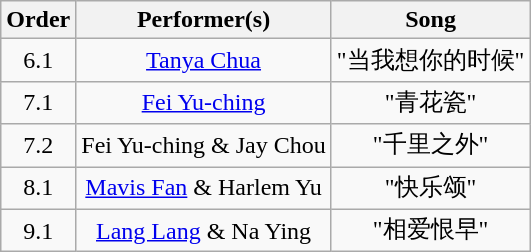<table class="wikitable" style="text-align:center;">
<tr>
<th>Order</th>
<th>Performer(s)</th>
<th>Song</th>
</tr>
<tr>
<td>6.1</td>
<td><a href='#'>Tanya Chua</a></td>
<td>"当我想你的时候"</td>
</tr>
<tr>
<td>7.1</td>
<td><a href='#'>Fei Yu-ching</a></td>
<td>"青花瓷"</td>
</tr>
<tr>
<td>7.2</td>
<td>Fei Yu-ching & Jay Chou</td>
<td>"千里之外"</td>
</tr>
<tr>
<td>8.1</td>
<td><a href='#'>Mavis Fan</a> & Harlem Yu</td>
<td>"快乐颂"</td>
</tr>
<tr>
<td>9.1</td>
<td><a href='#'>Lang Lang</a> & Na Ying</td>
<td>"相爱恨早"</td>
</tr>
</table>
